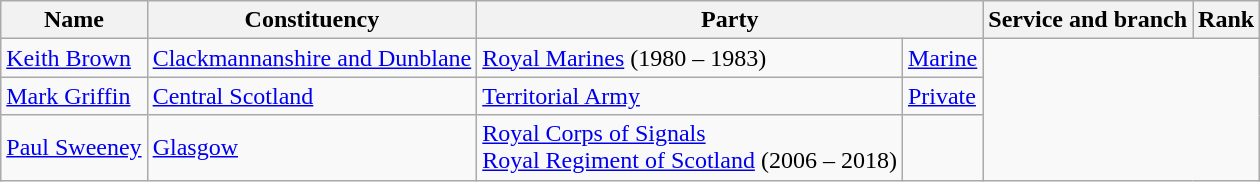<table class="wikitable">
<tr>
<th>Name</th>
<th>Constituency</th>
<th colspan="2">Party</th>
<th>Service and branch</th>
<th>Rank</th>
</tr>
<tr class="vcard">
<td><a href='#'>Keith Brown</a></td>
<td><a href='#'>Clackmannanshire and Dunblane</a><br></td>
<td><a href='#'>Royal Marines</a> (1980 – 1983)</td>
<td><a href='#'>Marine</a></td>
</tr>
<tr class="vcard">
<td><a href='#'>Mark Griffin</a></td>
<td><a href='#'>Central Scotland</a><br></td>
<td><a href='#'>Territorial Army</a></td>
<td><a href='#'>Private</a></td>
</tr>
<tr class="vcard">
<td><a href='#'>Paul Sweeney</a></td>
<td><a href='#'>Glasgow</a><br></td>
<td><a href='#'>Royal Corps of Signals</a><br><a href='#'>Royal Regiment of Scotland</a> (2006 – 2018)</td>
<td></td>
</tr>
</table>
